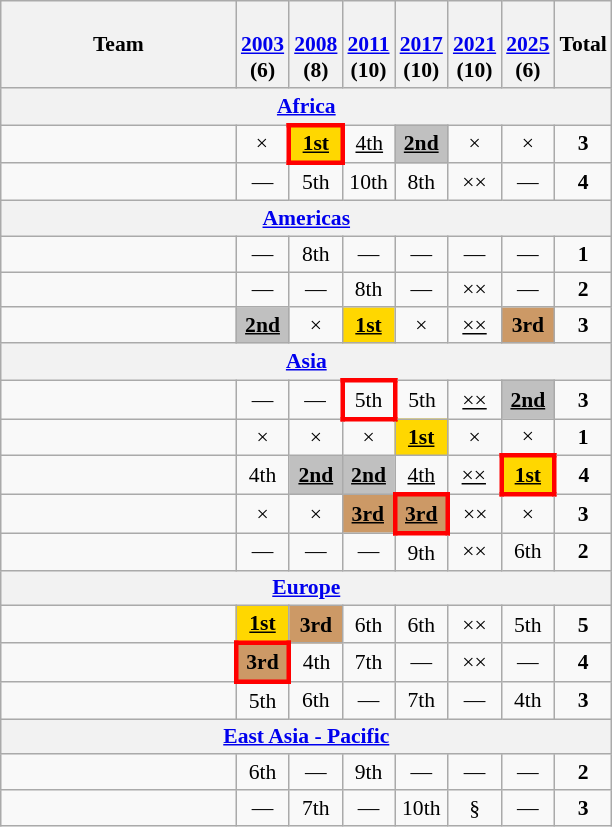<table class="wikitable" style="text-align:center; font-size:90%">
<tr>
<th width=150>Team</th>
<th><br><a href='#'>2003</a><br>(<strong>6</strong>)</th>
<th><br><a href='#'>2008</a><br>(<strong>8</strong>)</th>
<th><br><a href='#'>2011</a><br>(<strong>10</strong>)</th>
<th><br><a href='#'>2017</a><br>(<strong>10</strong>)</th>
<th><br><a href='#'>2021</a><br>(<strong>10</strong>)</th>
<th><br><a href='#'>2025</a><br>(<strong>6</strong>)</th>
<th>Total</th>
</tr>
<tr>
<th colspan="8"><a href='#'>Africa</a></th>
</tr>
<tr>
<td align="left"></td>
<td>×</td>
<td bgcolor="Gold" style="border: 3px solid red"><u><strong>1st</strong></u></td>
<td><u>4th</u></td>
<td bgcolor="Silver"><u><strong>2nd</strong></u></td>
<td>×</td>
<td>×</td>
<td><strong>3</strong></td>
</tr>
<tr>
<td align="left"></td>
<td>—</td>
<td>5th</td>
<td>10th</td>
<td>8th</td>
<td>××</td>
<td>—</td>
<td><strong>4</strong></td>
</tr>
<tr>
<th colspan="8"><a href='#'>Americas</a></th>
</tr>
<tr>
<td align="left"></td>
<td>—</td>
<td>8th</td>
<td>—</td>
<td>—</td>
<td>—</td>
<td>—</td>
<td><strong>1</strong></td>
</tr>
<tr>
<td align="left"></td>
<td>—</td>
<td>—</td>
<td>8th</td>
<td>—</td>
<td>××</td>
<td>—</td>
<td><strong>2</strong></td>
</tr>
<tr>
<td align="left"></td>
<td bgcolor="Silver"><u><strong>2nd</strong></u></td>
<td>×</td>
<td bgcolor="Gold"><u><strong>1st</strong></u></td>
<td>×</td>
<td><u>××</u></td>
<td bgcolor="#cc9966"><strong>3rd</strong></td>
<td><strong>3</strong></td>
</tr>
<tr>
<th colspan="8"><a href='#'>Asia</a></th>
</tr>
<tr>
<td align=left></td>
<td>—</td>
<td>—</td>
<td style="border: 3px solid red">5th</td>
<td>5th</td>
<td><u>××</u></td>
<td bgcolor="Silver"><u><strong>2nd</strong></u></td>
<td><strong>3</strong></td>
</tr>
<tr>
<td align=left></td>
<td>×</td>
<td>×</td>
<td>×</td>
<td bgcolor=Gold><u><strong>1st</strong></u></td>
<td>×</td>
<td>×</td>
<td><strong>1</strong></td>
</tr>
<tr>
<td align="left"></td>
<td>4th</td>
<td bgcolor="Silver"><u><strong>2nd</strong></u></td>
<td bgcolor="Silver"><u><strong>2nd</strong></u></td>
<td><u>4th</u></td>
<td><u>××</u></td>
<td style="border: 3px solid red" bgcolor="gold"><u><strong>1st</strong></u></td>
<td><strong>4</strong></td>
</tr>
<tr>
<td align="left"></td>
<td>×</td>
<td>×</td>
<td bgcolor="#cc9966"><u><strong>3rd</strong></u></td>
<td style="border: 3px solid red" bgcolor="#cc9966"><u><strong>3rd</strong></u></td>
<td>××</td>
<td>×</td>
<td><strong>3</strong></td>
</tr>
<tr>
<td align="left"></td>
<td>—</td>
<td>—</td>
<td>—</td>
<td>9th</td>
<td>××</td>
<td>6th</td>
<td><strong>2</strong></td>
</tr>
<tr>
<th colspan="8"><a href='#'>Europe</a></th>
</tr>
<tr>
<td align=left></td>
<td bgcolor=Gold><u><strong>1st</strong></u></td>
<td bgcolor=#cc9966><strong>3rd</strong></td>
<td>6th</td>
<td>6th</td>
<td>××</td>
<td>5th</td>
<td><strong>5</strong></td>
</tr>
<tr>
<td align="left"></td>
<td bgcolor="#cc9966" style="border: 3px solid red"><strong>3rd</strong></td>
<td>4th</td>
<td>7th</td>
<td>—</td>
<td>××</td>
<td>—</td>
<td><strong>4</strong></td>
</tr>
<tr>
<td align="left"></td>
<td>5th</td>
<td>6th</td>
<td>—</td>
<td>7th</td>
<td>—</td>
<td>4th</td>
<td><strong>3</strong></td>
</tr>
<tr>
<th colspan="8"><a href='#'>East Asia - Pacific</a></th>
</tr>
<tr>
<td align=left></td>
<td>6th</td>
<td>—</td>
<td>9th</td>
<td>—</td>
<td>—</td>
<td>—</td>
<td><strong>2</strong></td>
</tr>
<tr>
<td align=left></td>
<td>—</td>
<td>7th</td>
<td>—</td>
<td>10th</td>
<td>§</td>
<td>—</td>
<td><strong>3</strong></td>
</tr>
</table>
